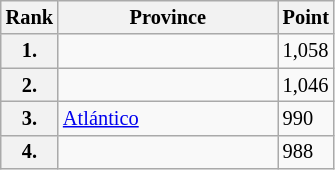<table class="wikitable" style="font-size: 85%">
<tr>
<th>Rank</th>
<th width=140px>Province</th>
<th>Point</th>
</tr>
<tr>
<th>1.</th>
<td></td>
<td>1,058</td>
</tr>
<tr>
<th>2.</th>
<td></td>
<td>1,046</td>
</tr>
<tr>
<th>3.</th>
<td> <a href='#'>Atlántico</a></td>
<td>990</td>
</tr>
<tr>
<th>4.</th>
<td></td>
<td>988</td>
</tr>
</table>
